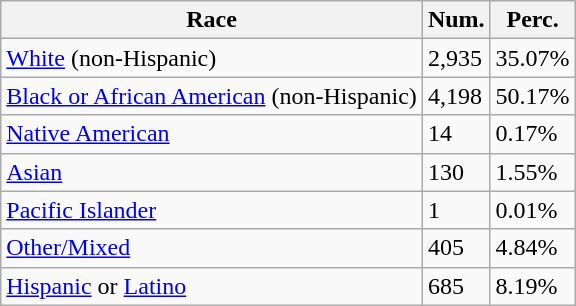<table class="wikitable">
<tr>
<th>Race</th>
<th>Num.</th>
<th>Perc.</th>
</tr>
<tr>
<td><a href='#'>White</a> (non-Hispanic)</td>
<td>2,935</td>
<td>35.07%</td>
</tr>
<tr>
<td><a href='#'>Black or African American</a> (non-Hispanic)</td>
<td>4,198</td>
<td>50.17%</td>
</tr>
<tr>
<td><a href='#'>Native American</a></td>
<td>14</td>
<td>0.17%</td>
</tr>
<tr>
<td><a href='#'>Asian</a></td>
<td>130</td>
<td>1.55%</td>
</tr>
<tr>
<td><a href='#'>Pacific Islander</a></td>
<td>1</td>
<td>0.01%</td>
</tr>
<tr>
<td><a href='#'>Other/Mixed</a></td>
<td>405</td>
<td>4.84%</td>
</tr>
<tr>
<td><a href='#'>Hispanic</a> or <a href='#'>Latino</a></td>
<td>685</td>
<td>8.19%</td>
</tr>
</table>
